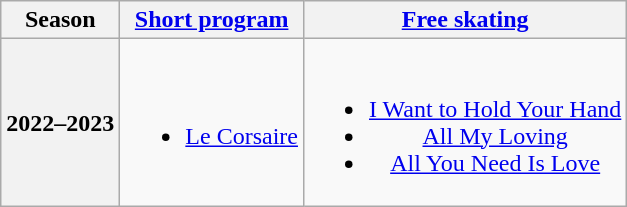<table class=wikitable style=text-align:center>
<tr>
<th>Season</th>
<th><a href='#'>Short program</a></th>
<th><a href='#'>Free skating</a></th>
</tr>
<tr>
<th>2022–2023 <br></th>
<td><br><ul><li><a href='#'>Le Corsaire</a> <br> </li></ul></td>
<td><br><ul><li><a href='#'>I Want to Hold Your Hand</a></li><li><a href='#'>All My Loving</a></li><li><a href='#'>All You Need Is Love</a> <br> </li></ul></td>
</tr>
</table>
